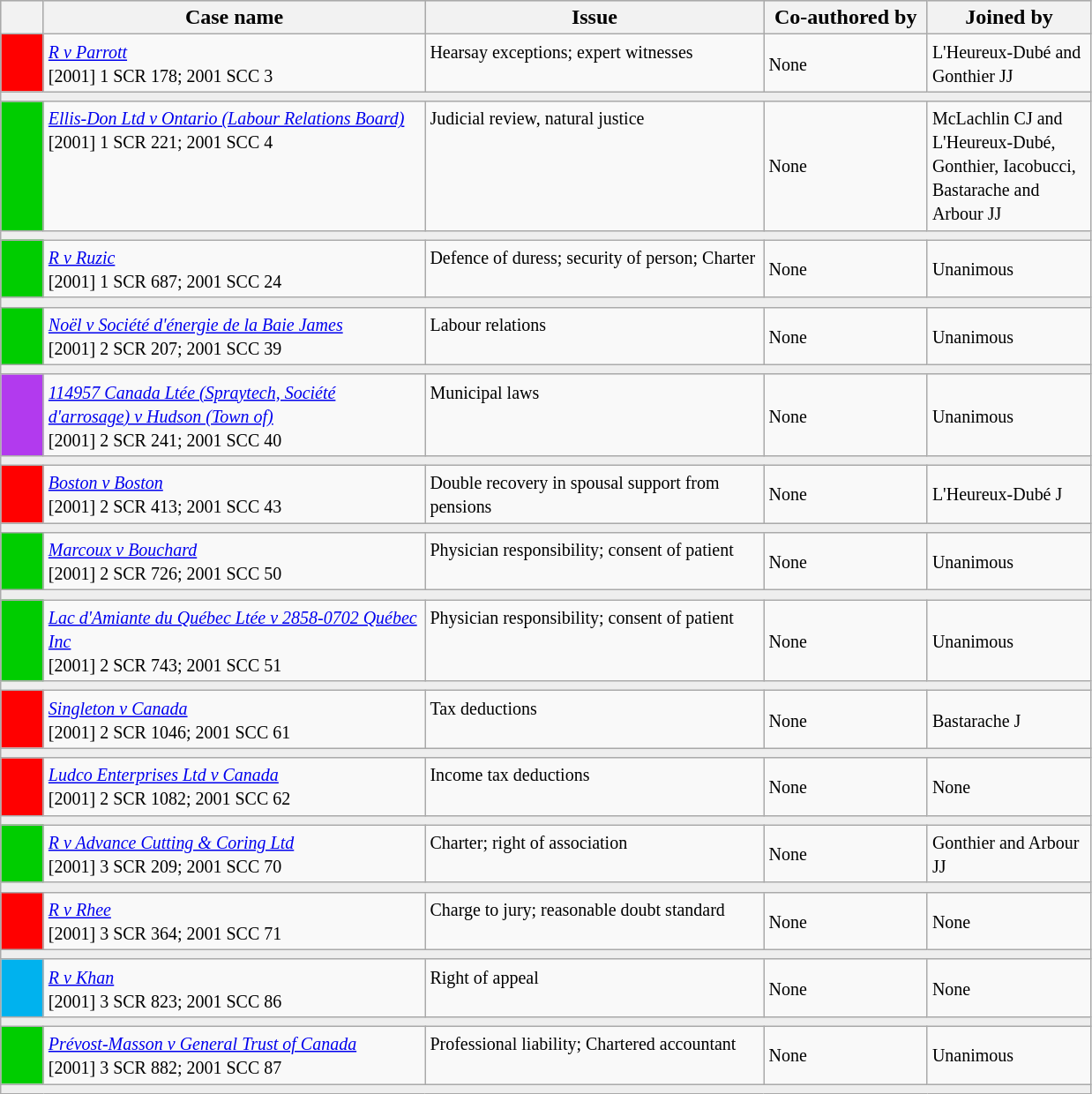<table class="wikitable" width=825>
<tr bgcolor="#CCCCCC">
<th width=25px></th>
<th width=35%>Case name</th>
<th>Issue</th>
<th width=15%>Co-authored by</th>
<th width=15%>Joined by</th>
</tr>
<tr>
<td bgcolor="red"></td>
<td align=left valign=top><small><em><a href='#'>R v Parrott</a></em><br> [2001] 1 SCR 178; 2001 SCC 3 </small></td>
<td valign=top><small>Hearsay exceptions; expert witnesses</small></td>
<td><small> None</small></td>
<td><small> L'Heureux-Dubé and Gonthier JJ</small></td>
</tr>
<tr>
<td bgcolor=#EEEEEE colspan=5 valign=top><small></small></td>
</tr>
<tr>
<td bgcolor="00cd00"></td>
<td align=left valign=top><small><em><a href='#'>Ellis-Don Ltd v Ontario (Labour Relations Board)</a></em><br> [2001] 1 SCR 221; 2001 SCC 4 </small></td>
<td valign=top><small>Judicial review, natural justice</small></td>
<td><small> None</small></td>
<td><small> McLachlin CJ and L'Heureux‑Dubé, Gonthier, Iacobucci, Bastarache and Arbour JJ</small></td>
</tr>
<tr>
<td bgcolor=#EEEEEE colspan=5 valign=top><small></small></td>
</tr>
<tr>
<td bgcolor="00cd00"></td>
<td align=left valign=top><small><em><a href='#'>R v Ruzic</a></em><br> [2001] 1 SCR 687; 2001 SCC 24 </small></td>
<td valign=top><small>Defence of duress; security of person; Charter</small></td>
<td><small> None</small></td>
<td><small> Unanimous</small></td>
</tr>
<tr>
<td bgcolor=#EEEEEE colspan=5 valign=top><small></small></td>
</tr>
<tr>
<td bgcolor="00cd00"></td>
<td align=left valign=top><small><em><a href='#'>Noël v Société d'énergie de la Baie James</a></em><br> [2001] 2 SCR 207; 2001 SCC 39 </small></td>
<td valign=top><small>Labour relations</small></td>
<td><small> None</small></td>
<td><small> Unanimous</small></td>
</tr>
<tr>
<td bgcolor=#EEEEEE colspan=5 valign=top><small></small></td>
</tr>
<tr>
<td bgcolor="B23AEE"></td>
<td align=left valign=top><small><em><a href='#'>114957 Canada Ltée (Spraytech, Société d'arrosage) v Hudson (Town of)</a></em><br> [2001] 2 SCR 241; 2001 SCC 40 </small></td>
<td valign=top><small>Municipal laws</small></td>
<td><small> None</small></td>
<td><small> Unanimous</small></td>
</tr>
<tr>
<td bgcolor=#EEEEEE colspan=5 valign=top><small></small></td>
</tr>
<tr>
<td bgcolor="red"></td>
<td align=left valign=top><small><em><a href='#'>Boston v Boston</a></em><br> [2001] 2 SCR 413; 2001 SCC 43 </small></td>
<td valign=top><small>Double recovery in spousal support from pensions</small></td>
<td><small> None</small></td>
<td><small> L'Heureux-Dubé J</small></td>
</tr>
<tr>
<td bgcolor=#EEEEEE colspan=5 valign=top><small></small></td>
</tr>
<tr>
<td bgcolor="00cd00"></td>
<td align=left valign=top><small><em><a href='#'>Marcoux v Bouchard</a></em><br> [2001] 2 SCR 726; 2001 SCC 50 </small></td>
<td valign=top><small>Physician responsibility; consent of patient</small></td>
<td><small> None</small></td>
<td><small> Unanimous</small></td>
</tr>
<tr>
<td bgcolor=#EEEEEE colspan=5 valign=top><small></small></td>
</tr>
<tr>
<td bgcolor="00cd00"></td>
<td align=left valign=top><small><em><a href='#'>Lac d'Amiante du Québec Ltée v 2858-0702 Québec Inc</a></em><br> [2001] 2 SCR 743; 2001 SCC 51 </small></td>
<td valign=top><small>Physician responsibility; consent of patient</small></td>
<td><small> None</small></td>
<td><small> Unanimous</small></td>
</tr>
<tr>
<td bgcolor=#EEEEEE colspan=5 valign=top><small></small></td>
</tr>
<tr>
<td bgcolor="red"></td>
<td align=left valign=top><small><em><a href='#'>Singleton v Canada</a></em><br> [2001] 2 SCR 1046; 2001 SCC 61 </small></td>
<td valign=top><small>Tax deductions</small></td>
<td><small> None</small></td>
<td><small> Bastarache J</small></td>
</tr>
<tr>
<td bgcolor=#EEEEEE colspan=5 valign=top><small></small></td>
</tr>
<tr>
<td bgcolor="red"></td>
<td align=left valign=top><small><em><a href='#'>Ludco Enterprises Ltd v Canada</a></em><br> [2001] 2 SCR 1082; 2001 SCC 62 </small></td>
<td valign=top><small>Income tax deductions</small></td>
<td><small> None</small></td>
<td><small> None</small></td>
</tr>
<tr>
<td bgcolor=#EEEEEE colspan=5 valign=top><small></small></td>
</tr>
<tr>
<td bgcolor="00cd00"></td>
<td align=left valign=top><small><em><a href='#'>R v Advance Cutting & Coring Ltd</a></em><br> [2001] 3 SCR 209; 2001 SCC 70 </small></td>
<td valign=top><small>Charter; right of association</small></td>
<td><small> None</small></td>
<td><small> Gonthier and Arbour JJ</small></td>
</tr>
<tr>
<td bgcolor=#EEEEEE colspan=5 valign=top><small></small></td>
</tr>
<tr>
<td bgcolor="red"></td>
<td align=left valign=top><small><em><a href='#'>R v Rhee</a></em><br> [2001] 3 SCR 364; 2001 SCC 71 </small></td>
<td valign=top><small>Charge to jury; reasonable doubt standard</small></td>
<td><small> None</small></td>
<td><small> None</small></td>
</tr>
<tr>
<td bgcolor=#EEEEEE colspan=5 valign=top><small></small></td>
</tr>
<tr>
<td bgcolor="00B2EE"></td>
<td align=left valign=top><small><em><a href='#'>R v Khan</a></em><br> [2001] 3 SCR 823; 2001 SCC 86 </small></td>
<td valign=top><small>Right of appeal</small></td>
<td><small> None</small></td>
<td><small> None</small></td>
</tr>
<tr>
<td bgcolor=#EEEEEE colspan=5 valign=top><small></small></td>
</tr>
<tr>
<td bgcolor="00cd00"></td>
<td align=left valign=top><small><em><a href='#'>Prévost-Masson v General Trust of Canada</a></em><br> [2001] 3 SCR 882; 2001 SCC 87 </small></td>
<td valign=top><small>Professional liability; Chartered accountant</small></td>
<td><small> None</small></td>
<td><small> Unanimous</small></td>
</tr>
<tr>
<td bgcolor=#EEEEEE colspan=5 valign=top><small></small></td>
</tr>
</table>
